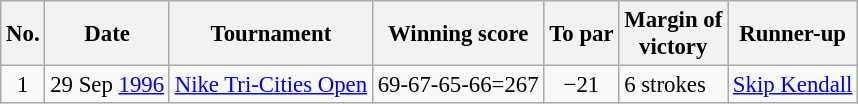<table class="wikitable" style="font-size:95%;">
<tr>
<th>No.</th>
<th>Date</th>
<th>Tournament</th>
<th>Winning score</th>
<th>To par</th>
<th>Margin of<br>victory</th>
<th>Runner-up</th>
</tr>
<tr>
<td align=center>1</td>
<td align=right>29 Sep <a href='#'>1996</a></td>
<td><a href='#'>Nike Tri-Cities Open</a></td>
<td>69-67-65-66=267</td>
<td align=center>−21</td>
<td>6 strokes</td>
<td> <a href='#'>Skip Kendall</a></td>
</tr>
</table>
